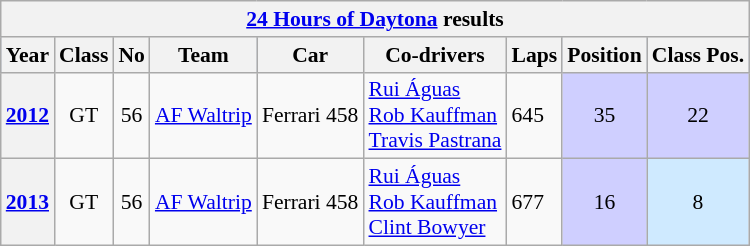<table class="wikitable" style="font-size:90%">
<tr>
<th colspan=45><a href='#'>24 Hours of Daytona</a> results</th>
</tr>
<tr style="background:#abbbdd;">
<th>Year</th>
<th>Class</th>
<th>No</th>
<th>Team</th>
<th>Car</th>
<th>Co-drivers</th>
<th>Laps</th>
<th>Position</th>
<th>Class Pos.</th>
</tr>
<tr>
<th><a href='#'>2012</a></th>
<td align=center>GT</td>
<td align=center>56</td>
<td> <a href='#'>AF Waltrip</a></td>
<td>Ferrari 458</td>
<td> <a href='#'>Rui Águas</a><br> <a href='#'>Rob Kauffman</a><br> <a href='#'>Travis Pastrana</a></td>
<td>645</td>
<td style="background:#CFCFFF;" align=center>35</td>
<td style="background:#CFCFFF;" align=center>22</td>
</tr>
<tr>
<th><a href='#'>2013</a></th>
<td align=center>GT</td>
<td align=center>56</td>
<td> <a href='#'>AF Waltrip</a></td>
<td>Ferrari 458</td>
<td> <a href='#'>Rui Águas</a><br> <a href='#'>Rob Kauffman</a><br> <a href='#'>Clint Bowyer</a></td>
<td>677</td>
<td style="background:#CFCFFF;" align=center>16</td>
<td style="background:#CFEAFF;" align=center>8</td>
</tr>
</table>
